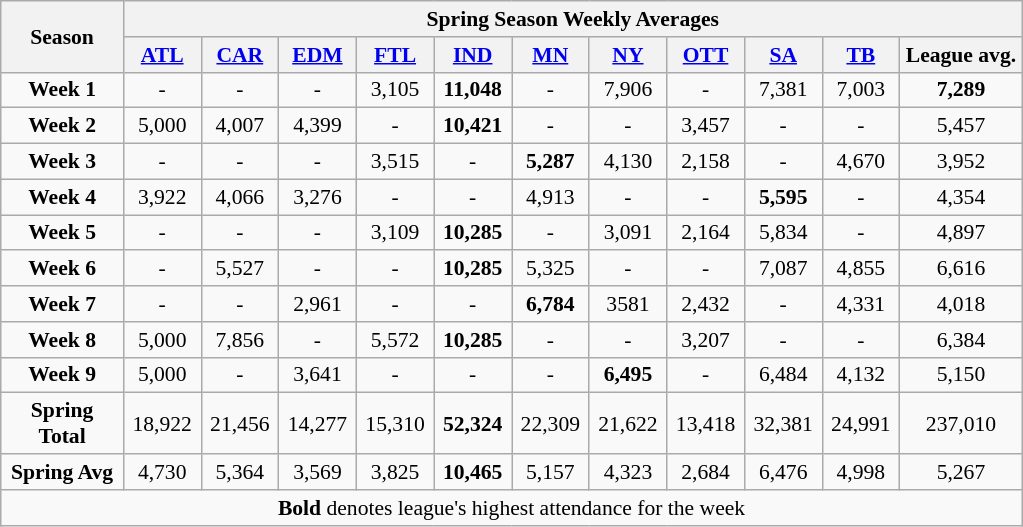<table class="wikitable sortable" style="text-align:center; font-size:90%">
<tr>
<th rowspan="2" style="width:75px; text-align:center;">Season</th>
<th colspan=12>Spring Season Weekly Averages</th>
</tr>
<tr>
<th width=45><a href='#'>ATL</a></th>
<th width=45><a href='#'>CAR</a></th>
<th width=45><a href='#'>EDM</a></th>
<th width=45><a href='#'>FTL</a></th>
<th width=45><a href='#'>IND</a></th>
<th width=45><a href='#'>MN</a></th>
<th width=45><a href='#'>NY</a></th>
<th width=45><a href='#'>OTT</a></th>
<th width=45><a href='#'>SA</a></th>
<th width=45><a href='#'>TB</a></th>
<th width=75>League avg.</th>
</tr>
<tr>
<td><strong>Week 1</strong></td>
<td>-</td>
<td>-</td>
<td>-</td>
<td>3,105</td>
<td><strong>11,048</strong></td>
<td>-</td>
<td>7,906</td>
<td>-</td>
<td>7,381</td>
<td>7,003</td>
<td><strong>7,289</strong></td>
</tr>
<tr>
<td><strong>Week 2</strong></td>
<td>5,000</td>
<td>4,007</td>
<td>4,399</td>
<td>-</td>
<td><strong>10,421</strong></td>
<td>-</td>
<td>-</td>
<td>3,457</td>
<td>-</td>
<td>-</td>
<td>5,457</td>
</tr>
<tr>
<td><strong>Week 3</strong></td>
<td>-</td>
<td>-</td>
<td>-</td>
<td>3,515</td>
<td>-</td>
<td><strong>5,287</strong></td>
<td>4,130</td>
<td>2,158</td>
<td>-</td>
<td>4,670</td>
<td>3,952</td>
</tr>
<tr>
<td><strong>Week 4</strong></td>
<td>3,922</td>
<td>4,066</td>
<td>3,276</td>
<td>-</td>
<td>-</td>
<td>4,913</td>
<td>-</td>
<td>-</td>
<td><strong>5,595</strong></td>
<td>-</td>
<td>4,354</td>
</tr>
<tr>
<td><strong>Week 5</strong></td>
<td>-</td>
<td>-</td>
<td>-</td>
<td>3,109</td>
<td><strong>10,285</strong></td>
<td>-</td>
<td>3,091</td>
<td>2,164</td>
<td>5,834</td>
<td>-</td>
<td>4,897</td>
</tr>
<tr>
<td><strong>Week 6</strong></td>
<td>-</td>
<td>5,527</td>
<td>-</td>
<td>-</td>
<td><strong>10,285</strong></td>
<td>5,325</td>
<td>-</td>
<td>-</td>
<td>7,087</td>
<td>4,855</td>
<td>6,616</td>
</tr>
<tr>
<td><strong>Week 7</strong></td>
<td>-</td>
<td>-</td>
<td>2,961</td>
<td>-</td>
<td>-</td>
<td><strong>6,784</strong></td>
<td>3581</td>
<td>2,432</td>
<td>-</td>
<td>4,331</td>
<td>4,018</td>
</tr>
<tr>
<td><strong>Week 8</strong></td>
<td>5,000</td>
<td>7,856</td>
<td>-</td>
<td>5,572</td>
<td><strong>10,285</strong></td>
<td>-</td>
<td>-</td>
<td>3,207</td>
<td>-</td>
<td>-</td>
<td>6,384</td>
</tr>
<tr>
<td><strong>Week 9</strong></td>
<td>5,000</td>
<td>-</td>
<td>3,641</td>
<td>-</td>
<td>-</td>
<td>-</td>
<td><strong>6,495</strong></td>
<td>-</td>
<td>6,484</td>
<td>4,132</td>
<td>5,150</td>
</tr>
<tr>
<td><strong>Spring Total</strong></td>
<td>18,922</td>
<td>21,456</td>
<td>14,277</td>
<td>15,310</td>
<td><strong>52,324</strong></td>
<td>22,309</td>
<td>21,622</td>
<td>13,418</td>
<td>32,381</td>
<td>24,991</td>
<td>237,010</td>
</tr>
<tr>
<td><strong>Spring Avg</strong></td>
<td>4,730</td>
<td>5,364</td>
<td>3,569</td>
<td>3,825</td>
<td><strong>10,465</strong></td>
<td>5,157</td>
<td>4,323</td>
<td>2,684</td>
<td>6,476</td>
<td>4,998</td>
<td>5,267</td>
</tr>
<tr class=sortbottom>
<td colspan="12"><strong>Bold</strong> denotes league's highest attendance for the week</td>
</tr>
</table>
